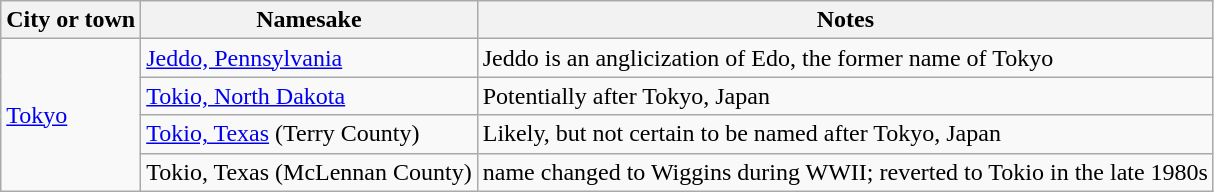<table class="wikitable">
<tr>
<th>City or town</th>
<th>Namesake</th>
<th>Notes</th>
</tr>
<tr>
<td rowspan=4><a href='#'>Tokyo</a></td>
<td><a href='#'>Jeddo, Pennsylvania</a></td>
<td>Jeddo is an anglicization of Edo, the former name of Tokyo</td>
</tr>
<tr>
<td><a href='#'>Tokio, North Dakota</a></td>
<td>Potentially after Tokyo, Japan</td>
</tr>
<tr>
<td><a href='#'>Tokio, Texas</a> (Terry County)</td>
<td>Likely, but not certain to be named after Tokyo, Japan</td>
</tr>
<tr>
<td>Tokio, Texas (McLennan County)</td>
<td>name changed to Wiggins during WWII; reverted to Tokio in the late 1980s</td>
</tr>
</table>
